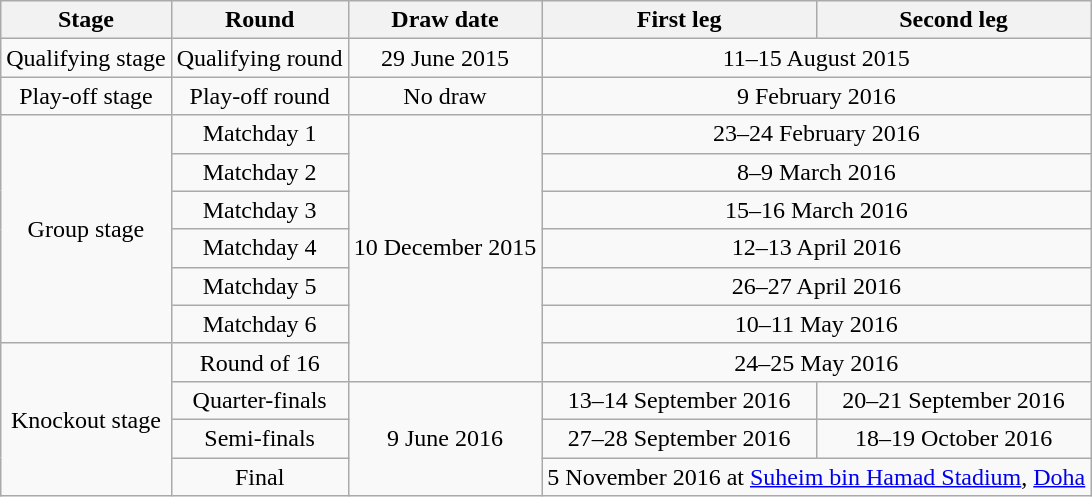<table class="wikitable" style="text-align:center">
<tr>
<th>Stage</th>
<th>Round</th>
<th>Draw date</th>
<th>First leg</th>
<th>Second leg</th>
</tr>
<tr>
<td>Qualifying stage</td>
<td>Qualifying round</td>
<td>29 June 2015</td>
<td colspan=2>11–15 August 2015</td>
</tr>
<tr>
<td>Play-off stage</td>
<td>Play-off round</td>
<td>No draw</td>
<td colspan=2>9 February 2016</td>
</tr>
<tr>
<td rowspan=6>Group stage</td>
<td>Matchday 1</td>
<td rowspan=7>10 December 2015</td>
<td colspan=2>23–24 February 2016</td>
</tr>
<tr>
<td>Matchday 2</td>
<td colspan=2>8–9 March 2016</td>
</tr>
<tr>
<td>Matchday 3</td>
<td colspan=2>15–16 March 2016</td>
</tr>
<tr>
<td>Matchday 4</td>
<td colspan=2>12–13 April 2016</td>
</tr>
<tr>
<td>Matchday 5</td>
<td colspan=2>26–27 April 2016</td>
</tr>
<tr>
<td>Matchday 6</td>
<td colspan=2>10–11 May 2016</td>
</tr>
<tr>
<td rowspan=4>Knockout stage</td>
<td>Round of 16</td>
<td colspan=2>24–25 May 2016</td>
</tr>
<tr>
<td>Quarter-finals</td>
<td rowspan=3>9 June 2016</td>
<td>13–14 September 2016</td>
<td>20–21 September 2016</td>
</tr>
<tr>
<td>Semi-finals</td>
<td>27–28 September 2016</td>
<td>18–19 October 2016</td>
</tr>
<tr>
<td>Final</td>
<td colspan=2>5 November 2016 at <a href='#'>Suheim bin Hamad Stadium</a>, <a href='#'>Doha</a></td>
</tr>
</table>
